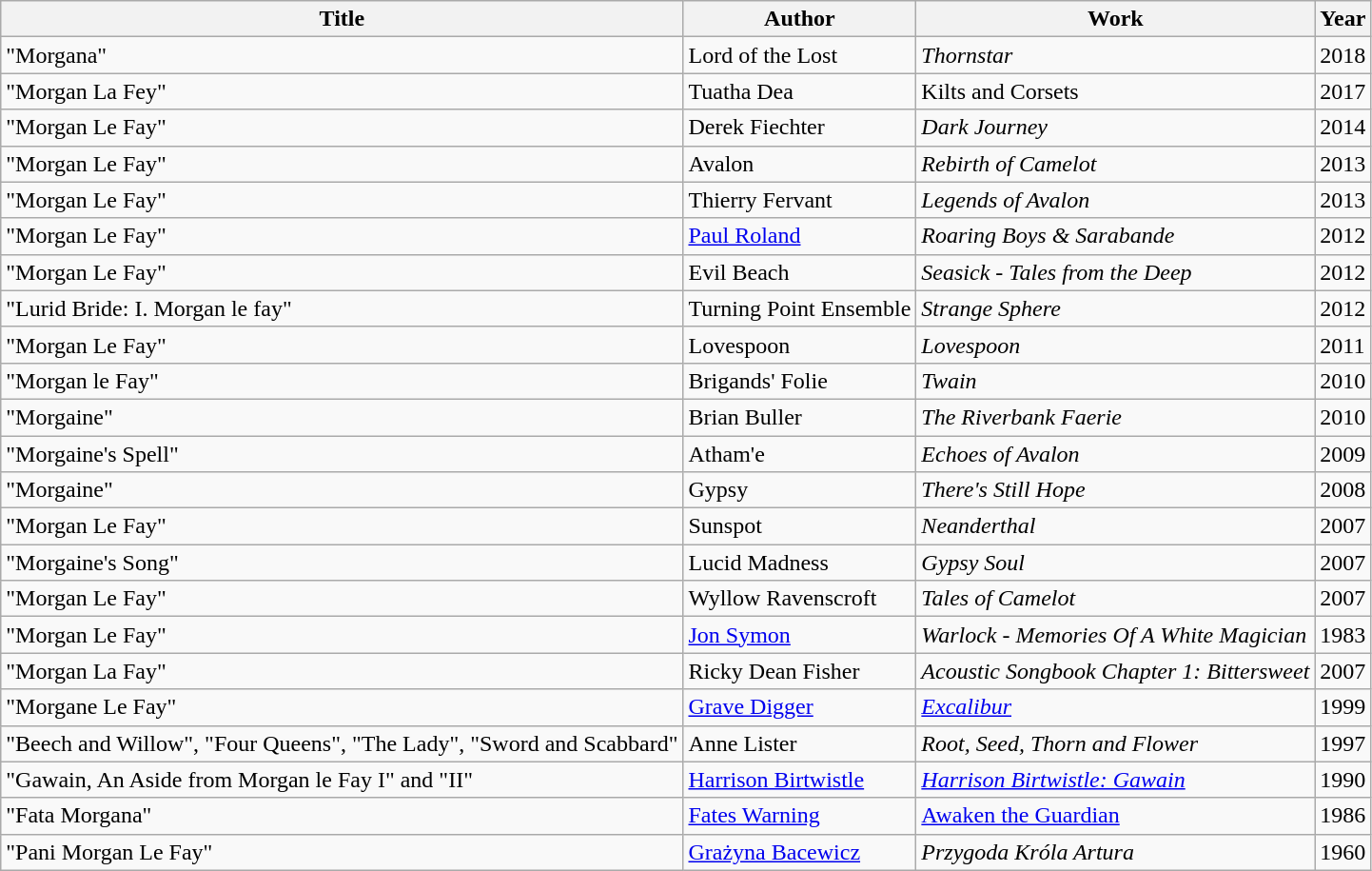<table class="wikitable sortable">
<tr>
<th>Title</th>
<th>Author</th>
<th>Work</th>
<th>Year</th>
</tr>
<tr>
<td>"Morgana"</td>
<td>Lord of the Lost</td>
<td><em>Thornstar</em></td>
<td>2018</td>
</tr>
<tr>
<td>"Morgan La Fey"</td>
<td>Tuatha Dea</td>
<td>Kilts and Corsets</td>
<td>2017</td>
</tr>
<tr>
<td>"Morgan Le Fay"</td>
<td>Derek Fiechter</td>
<td><em>Dark Journey</em></td>
<td>2014</td>
</tr>
<tr>
<td>"Morgan Le Fay"</td>
<td>Avalon</td>
<td><em>Rebirth of Camelot</em></td>
<td>2013</td>
</tr>
<tr>
<td>"Morgan Le Fay"</td>
<td>Thierry Fervant</td>
<td><em>Legends of Avalon</em></td>
<td>2013</td>
</tr>
<tr>
<td>"Morgan Le Fay"</td>
<td><a href='#'>Paul Roland</a></td>
<td><em>Roaring Boys & Sarabande</em></td>
<td>2012</td>
</tr>
<tr>
<td>"Morgan Le Fay"</td>
<td>Evil Beach</td>
<td><em>Seasick - Tales from the Deep</em></td>
<td>2012</td>
</tr>
<tr>
<td>"Lurid Bride: I. Morgan le fay"</td>
<td>Turning Point Ensemble</td>
<td><em>Strange Sphere</em></td>
<td>2012</td>
</tr>
<tr>
<td>"Morgan Le Fay"</td>
<td>Lovespoon</td>
<td><em>Lovespoon</em></td>
<td>2011</td>
</tr>
<tr>
<td>"Morgan le Fay"</td>
<td>Brigands' Folie</td>
<td><em>Twain</em></td>
<td>2010</td>
</tr>
<tr>
<td>"Morgaine"</td>
<td>Brian Buller</td>
<td><em>The Riverbank Faerie</em></td>
<td>2010</td>
</tr>
<tr>
<td>"Morgaine's Spell"</td>
<td>Atham'e</td>
<td><em>Echoes of Avalon</em></td>
<td>2009</td>
</tr>
<tr>
<td>"Morgaine"</td>
<td>Gypsy</td>
<td><em>There's Still Hope</em></td>
<td>2008</td>
</tr>
<tr There's>
<td>"Morgan Le Fay"</td>
<td>Sunspot</td>
<td><em>Neanderthal</em></td>
<td>2007</td>
</tr>
<tr>
<td>"Morgaine's Song"</td>
<td>Lucid Madness</td>
<td><em>Gypsy Soul</em></td>
<td>2007</td>
</tr>
<tr>
<td>"Morgan Le Fay"</td>
<td>Wyllow Ravenscroft</td>
<td><em>Tales of Camelot</em></td>
<td>2007</td>
</tr>
<tr>
<td>"Morgan Le Fay"</td>
<td><a href='#'>Jon Symon</a></td>
<td><em>Warlock - Memories Of A White Magician</em></td>
<td>1983</td>
</tr>
<tr>
<td>"Morgan La Fay"</td>
<td>Ricky Dean Fisher</td>
<td><em>Acoustic Songbook Chapter 1: Bittersweet</em></td>
<td>2007</td>
</tr>
<tr>
<td>"Morgane Le Fay"</td>
<td><a href='#'>Grave Digger</a></td>
<td><em><a href='#'>Excalibur</a></em></td>
<td>1999</td>
</tr>
<tr>
<td>"Beech and Willow", "Four Queens", "The Lady", "Sword and Scabbard"</td>
<td>Anne Lister</td>
<td><em>Root, Seed, Thorn and Flower</em></td>
<td>1997</td>
</tr>
<tr>
<td>"Gawain, An Aside from Morgan le Fay I" and "II"</td>
<td><a href='#'>Harrison Birtwistle</a></td>
<td><em><a href='#'>Harrison Birtwistle: Gawain</a></em></td>
<td>1990</td>
</tr>
<tr>
<td>"Fata Morgana"</td>
<td><a href='#'>Fates Warning</a></td>
<td><a href='#'>Awaken the Guardian</a></td>
<td>1986</td>
</tr>
<tr>
<td>"Pani Morgan Le Fay"</td>
<td><a href='#'>Grażyna Bacewicz</a></td>
<td><em>Przygoda Króla Artura</em></td>
<td>1960</td>
</tr>
</table>
